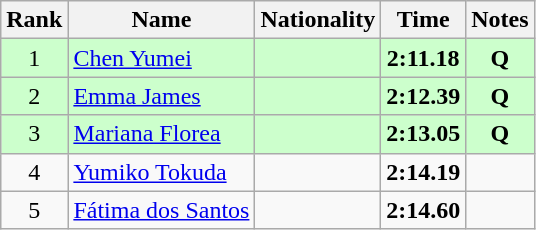<table class="wikitable sortable" style="text-align:center">
<tr>
<th>Rank</th>
<th>Name</th>
<th>Nationality</th>
<th>Time</th>
<th>Notes</th>
</tr>
<tr bgcolor=ccffcc>
<td>1</td>
<td align=left><a href='#'>Chen Yumei</a></td>
<td align=left></td>
<td><strong>2:11.18</strong></td>
<td><strong>Q</strong></td>
</tr>
<tr bgcolor=ccffcc>
<td>2</td>
<td align=left><a href='#'>Emma James</a></td>
<td align=left></td>
<td><strong>2:12.39</strong></td>
<td><strong>Q</strong></td>
</tr>
<tr bgcolor=ccffcc>
<td>3</td>
<td align=left><a href='#'>Mariana Florea</a></td>
<td align=left></td>
<td><strong>2:13.05</strong></td>
<td><strong>Q</strong></td>
</tr>
<tr>
<td>4</td>
<td align=left><a href='#'>Yumiko Tokuda</a></td>
<td align=left></td>
<td><strong>2:14.19</strong></td>
<td></td>
</tr>
<tr>
<td>5</td>
<td align=left><a href='#'>Fátima dos Santos</a></td>
<td align=left></td>
<td><strong>2:14.60</strong></td>
<td></td>
</tr>
</table>
